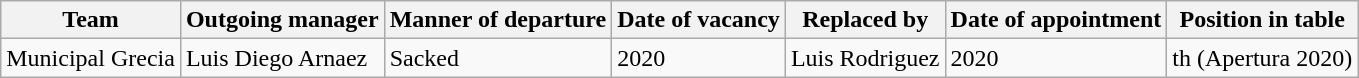<table class="wikitable">
<tr>
<th>Team</th>
<th>Outgoing manager</th>
<th>Manner of departure</th>
<th>Date of vacancy</th>
<th>Replaced by</th>
<th>Date of appointment</th>
<th>Position in table</th>
</tr>
<tr>
<td>Municipal Grecia</td>
<td> Luis Diego Arnaez</td>
<td>Sacked</td>
<td>2020</td>
<td> Luis Rodriguez</td>
<td>2020</td>
<td>th (Apertura 2020)</td>
</tr>
</table>
